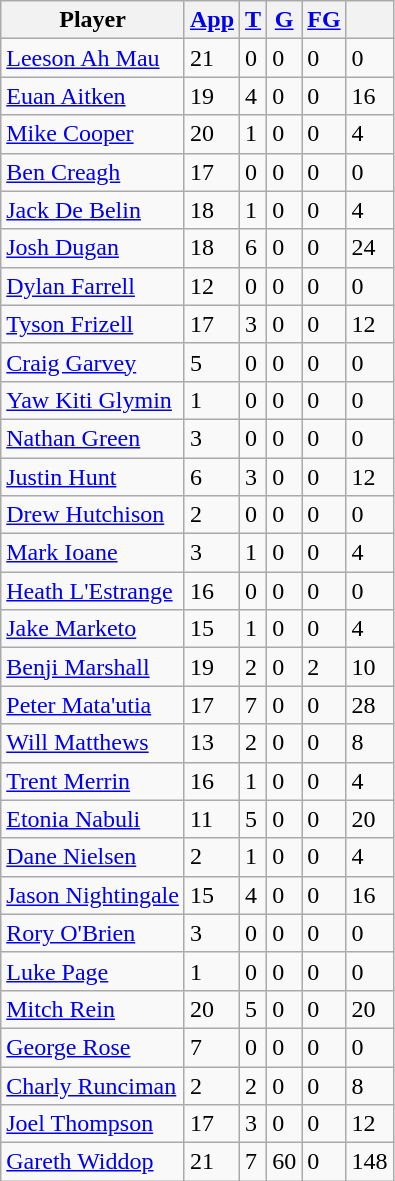<table class="wikitable sortable">
<tr>
<th>Player</th>
<th><a href='#'>App</a></th>
<th><a href='#'>T</a></th>
<th><a href='#'>G</a></th>
<th><a href='#'>FG</a></th>
<th></th>
</tr>
<tr>
<td><a href='#'>Leeson Ah Mau</a></td>
<td>21</td>
<td>0</td>
<td>0</td>
<td>0</td>
<td>0</td>
</tr>
<tr>
<td><a href='#'>Euan Aitken</a></td>
<td>19</td>
<td>4</td>
<td>0</td>
<td>0</td>
<td>16</td>
</tr>
<tr>
<td><a href='#'>Mike Cooper</a></td>
<td>20</td>
<td>1</td>
<td>0</td>
<td>0</td>
<td>4</td>
</tr>
<tr>
<td><a href='#'>Ben Creagh</a></td>
<td>17</td>
<td>0</td>
<td>0</td>
<td>0</td>
<td>0</td>
</tr>
<tr>
<td><a href='#'>Jack De Belin</a></td>
<td>18</td>
<td>1</td>
<td>0</td>
<td>0</td>
<td>4</td>
</tr>
<tr>
<td><a href='#'>Josh Dugan</a></td>
<td>18</td>
<td>6</td>
<td>0</td>
<td>0</td>
<td>24</td>
</tr>
<tr>
<td><a href='#'>Dylan Farrell</a></td>
<td>12</td>
<td>0</td>
<td>0</td>
<td>0</td>
<td>0</td>
</tr>
<tr>
<td><a href='#'>Tyson Frizell</a></td>
<td>17</td>
<td>3</td>
<td>0</td>
<td>0</td>
<td>12</td>
</tr>
<tr>
<td><a href='#'>Craig Garvey</a></td>
<td>5</td>
<td>0</td>
<td>0</td>
<td>0</td>
<td>0</td>
</tr>
<tr>
<td><a href='#'>Yaw Kiti Glymin</a></td>
<td>1</td>
<td>0</td>
<td>0</td>
<td>0</td>
<td>0</td>
</tr>
<tr>
<td><a href='#'>Nathan Green</a></td>
<td>3</td>
<td>0</td>
<td>0</td>
<td>0</td>
<td>0</td>
</tr>
<tr>
<td><a href='#'>Justin Hunt</a></td>
<td>6</td>
<td>3</td>
<td>0</td>
<td>0</td>
<td>12</td>
</tr>
<tr>
<td><a href='#'>Drew Hutchison</a></td>
<td>2</td>
<td>0</td>
<td>0</td>
<td>0</td>
<td>0</td>
</tr>
<tr>
<td><a href='#'>Mark Ioane</a></td>
<td>3</td>
<td>1</td>
<td>0</td>
<td>0</td>
<td>4</td>
</tr>
<tr>
<td><a href='#'>Heath L'Estrange</a></td>
<td>16</td>
<td>0</td>
<td>0</td>
<td>0</td>
<td>0</td>
</tr>
<tr>
<td><a href='#'>Jake Marketo</a></td>
<td>15</td>
<td>1</td>
<td>0</td>
<td>0</td>
<td>4</td>
</tr>
<tr>
<td><a href='#'>Benji Marshall</a></td>
<td>19</td>
<td>2</td>
<td>0</td>
<td>2</td>
<td>10</td>
</tr>
<tr>
<td><a href='#'>Peter Mata'utia</a></td>
<td>17</td>
<td>7</td>
<td>0</td>
<td>0</td>
<td>28</td>
</tr>
<tr>
<td><a href='#'>Will Matthews</a></td>
<td>13</td>
<td>2</td>
<td>0</td>
<td>0</td>
<td>8</td>
</tr>
<tr>
<td><a href='#'>Trent Merrin</a></td>
<td>16</td>
<td>1</td>
<td>0</td>
<td>0</td>
<td>4</td>
</tr>
<tr>
<td><a href='#'>Etonia Nabuli</a></td>
<td>11</td>
<td>5</td>
<td>0</td>
<td>0</td>
<td>20</td>
</tr>
<tr>
<td><a href='#'>Dane Nielsen</a></td>
<td>2</td>
<td>1</td>
<td>0</td>
<td>0</td>
<td>4</td>
</tr>
<tr>
<td><a href='#'>Jason Nightingale</a></td>
<td>15</td>
<td>4</td>
<td>0</td>
<td>0</td>
<td>16</td>
</tr>
<tr>
<td><a href='#'>Rory O'Brien</a></td>
<td>3</td>
<td>0</td>
<td>0</td>
<td>0</td>
<td>0</td>
</tr>
<tr>
<td><a href='#'>Luke Page</a></td>
<td>1</td>
<td>0</td>
<td>0</td>
<td>0</td>
<td>0</td>
</tr>
<tr>
<td><a href='#'>Mitch Rein</a></td>
<td>20</td>
<td>5</td>
<td>0</td>
<td>0</td>
<td>20</td>
</tr>
<tr>
<td><a href='#'>George Rose</a></td>
<td>7</td>
<td>0</td>
<td>0</td>
<td>0</td>
<td>0</td>
</tr>
<tr>
<td><a href='#'>Charly Runciman</a></td>
<td>2</td>
<td>2</td>
<td>0</td>
<td>0</td>
<td>8</td>
</tr>
<tr>
<td><a href='#'>Joel Thompson</a></td>
<td>17</td>
<td>3</td>
<td>0</td>
<td>0</td>
<td>12</td>
</tr>
<tr>
<td><a href='#'>Gareth Widdop</a></td>
<td>21</td>
<td>7</td>
<td>60</td>
<td>0</td>
<td>148</td>
</tr>
</table>
